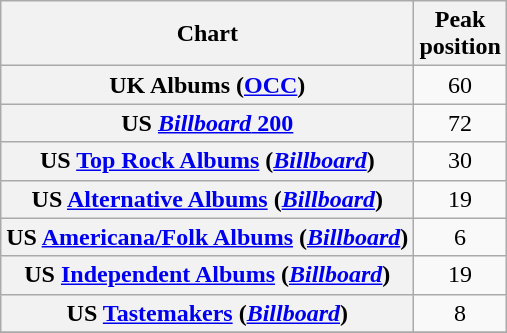<table class="wikitable plainrowheaders sortable" style="text-align:center;" border="1">
<tr>
<th scope="col">Chart</th>
<th scope="col">Peak<br>position</th>
</tr>
<tr>
<th scope="row">UK Albums (<a href='#'>OCC</a>)</th>
<td>60</td>
</tr>
<tr>
<th scope="row">US <a href='#'><em>Billboard</em> 200</a></th>
<td>72</td>
</tr>
<tr>
<th scope="row">US <a href='#'>Top Rock Albums</a> (<em><a href='#'>Billboard</a></em>)</th>
<td>30</td>
</tr>
<tr>
<th scope="row">US <a href='#'>Alternative Albums</a> (<em><a href='#'>Billboard</a></em>)</th>
<td>19</td>
</tr>
<tr>
<th scope="row">US <a href='#'>Americana/Folk Albums</a> (<em><a href='#'>Billboard</a></em>)</th>
<td>6</td>
</tr>
<tr>
<th scope="row">US <a href='#'>Independent Albums</a> (<em><a href='#'>Billboard</a></em>)</th>
<td>19</td>
</tr>
<tr>
<th scope="row">US <a href='#'>Tastemakers</a> (<em><a href='#'>Billboard</a></em>)</th>
<td>8</td>
</tr>
<tr>
</tr>
</table>
